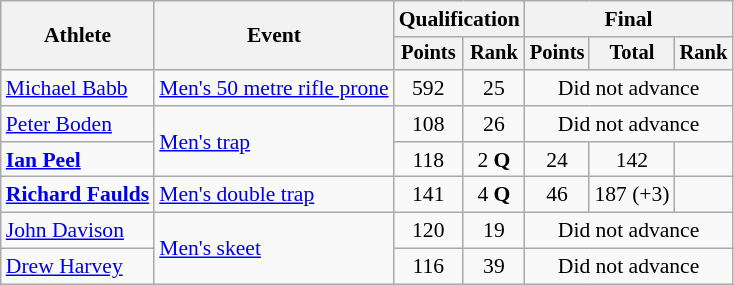<table class="wikitable" style="font-size:90%">
<tr>
<th rowspan="2">Athlete</th>
<th rowspan="2">Event</th>
<th colspan=2>Qualification</th>
<th colspan=3>Final</th>
</tr>
<tr style="font-size:95%">
<th>Points</th>
<th>Rank</th>
<th>Points</th>
<th>Total</th>
<th>Rank</th>
</tr>
<tr align=center>
<td align=left><a href='#'>Michael Babb</a></td>
<td align=left><a href='#'>Men's 50 metre rifle prone</a></td>
<td>592</td>
<td>25</td>
<td colspan="3">Did not advance</td>
</tr>
<tr align=center>
<td align=left><a href='#'>Peter Boden</a></td>
<td align=left rowspan="2"><a href='#'>Men's trap</a></td>
<td>108</td>
<td>26</td>
<td colspan="3">Did not advance</td>
</tr>
<tr align=center>
<td align=left><strong><a href='#'>Ian Peel</a></strong></td>
<td>118</td>
<td>2 <strong>Q</strong></td>
<td>24</td>
<td>142</td>
<td></td>
</tr>
<tr align=center>
<td align=left><strong><a href='#'>Richard Faulds</a></strong></td>
<td align=left><a href='#'>Men's double trap</a></td>
<td>141</td>
<td>4 <strong>Q</strong></td>
<td>46</td>
<td>187 (+3)</td>
<td></td>
</tr>
<tr align=center>
<td align=left><a href='#'>John Davison</a></td>
<td align=left rowspan="2"><a href='#'>Men's skeet</a></td>
<td>120</td>
<td>19</td>
<td colspan="3">Did not advance</td>
</tr>
<tr align=center>
<td align=left><a href='#'>Drew Harvey</a></td>
<td>116</td>
<td>39</td>
<td colspan="3">Did not advance</td>
</tr>
</table>
